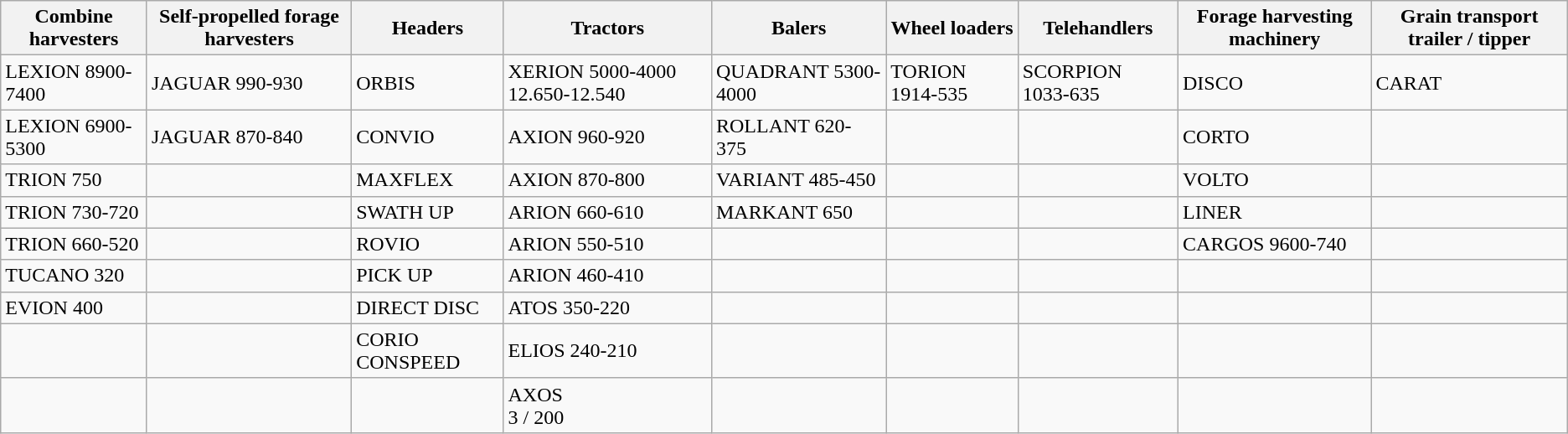<table class="wikitable">
<tr>
<th>Combine harvesters</th>
<th>Self-propelled forage harvesters</th>
<th>Headers</th>
<th>Tractors</th>
<th>Balers</th>
<th>Wheel loaders</th>
<th>Telehandlers</th>
<th>Forage harvesting machinery</th>
<th>Grain transport trailer / tipper</th>
</tr>
<tr>
<td>LEXION 8900-7400</td>
<td>JAGUAR 990-930</td>
<td>ORBIS</td>
<td>XERION 5000-4000 12.650-12.540</td>
<td>QUADRANT 5300-4000</td>
<td>TORION 1914-535</td>
<td>SCORPION 1033-635</td>
<td>DISCO</td>
<td>CARAT</td>
</tr>
<tr>
<td>LEXION 6900-5300</td>
<td>JAGUAR 870-840</td>
<td>CONVIO</td>
<td>AXION 960-920</td>
<td>ROLLANT 620-375</td>
<td></td>
<td></td>
<td>CORTO</td>
<td></td>
</tr>
<tr>
<td>TRION 750</td>
<td></td>
<td>MAXFLEX</td>
<td>AXION 870-800</td>
<td>VARIANT 485-450</td>
<td></td>
<td></td>
<td>VOLTO</td>
<td></td>
</tr>
<tr>
<td>TRION 730-720</td>
<td></td>
<td>SWATH UP</td>
<td>ARION 660-610</td>
<td>MARKANT 650</td>
<td></td>
<td></td>
<td>LINER</td>
<td></td>
</tr>
<tr>
<td>TRION 660-520</td>
<td></td>
<td>ROVIO</td>
<td>ARION 550-510</td>
<td></td>
<td></td>
<td></td>
<td>CARGOS 9600-740</td>
<td></td>
</tr>
<tr>
<td>TUCANO 320</td>
<td></td>
<td>PICK UP</td>
<td>ARION 460-410</td>
<td></td>
<td></td>
<td></td>
<td></td>
<td></td>
</tr>
<tr>
<td>EVION 400</td>
<td></td>
<td>DIRECT DISC</td>
<td>ATOS 350-220</td>
<td></td>
<td></td>
<td></td>
<td></td>
<td></td>
</tr>
<tr>
<td></td>
<td></td>
<td>CORIO CONSPEED</td>
<td>ELIOS 240-210</td>
<td></td>
<td></td>
<td></td>
<td></td>
<td></td>
</tr>
<tr>
<td></td>
<td></td>
<td></td>
<td>AXOS<br>3 / 200</td>
<td></td>
<td></td>
<td></td>
<td></td>
<td></td>
</tr>
</table>
